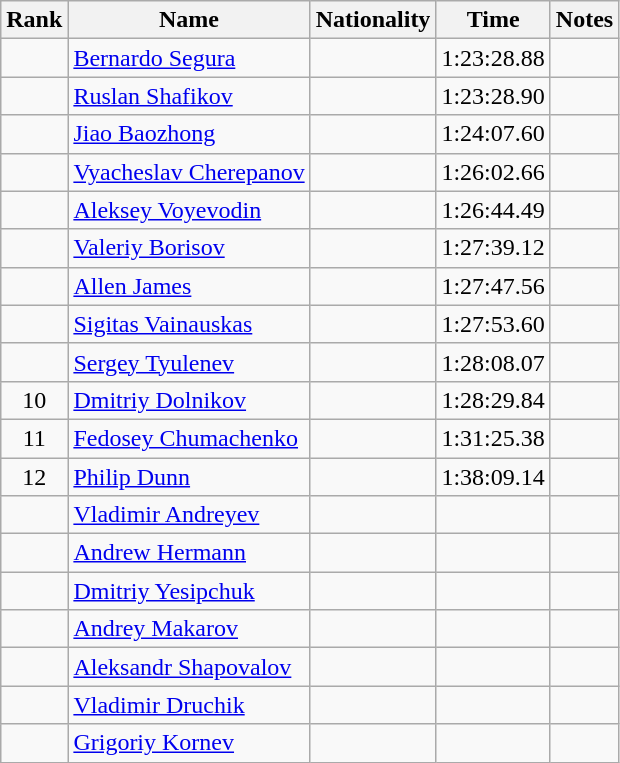<table class="wikitable sortable" style="text-align:center">
<tr>
<th>Rank</th>
<th>Name</th>
<th>Nationality</th>
<th>Time</th>
<th>Notes</th>
</tr>
<tr>
<td></td>
<td align=left><a href='#'>Bernardo Segura</a></td>
<td align=left></td>
<td>1:23:28.88</td>
<td></td>
</tr>
<tr>
<td></td>
<td align=left><a href='#'>Ruslan Shafikov</a></td>
<td align=left></td>
<td>1:23:28.90</td>
<td></td>
</tr>
<tr>
<td></td>
<td align=left><a href='#'>Jiao Baozhong</a></td>
<td align=left></td>
<td>1:24:07.60</td>
<td></td>
</tr>
<tr>
<td></td>
<td align=left><a href='#'>Vyacheslav Cherepanov</a></td>
<td align=left></td>
<td>1:26:02.66</td>
<td></td>
</tr>
<tr>
<td></td>
<td align=left><a href='#'>Aleksey Voyevodin</a></td>
<td align=left></td>
<td>1:26:44.49</td>
<td></td>
</tr>
<tr>
<td></td>
<td align=left><a href='#'>Valeriy Borisov</a></td>
<td align=left></td>
<td>1:27:39.12</td>
<td></td>
</tr>
<tr>
<td></td>
<td align=left><a href='#'>Allen James</a></td>
<td align=left></td>
<td>1:27:47.56</td>
<td></td>
</tr>
<tr>
<td></td>
<td align=left><a href='#'>Sigitas Vainauskas</a></td>
<td align=left></td>
<td>1:27:53.60</td>
<td></td>
</tr>
<tr>
<td></td>
<td align=left><a href='#'>Sergey Tyulenev</a></td>
<td align=left></td>
<td>1:28:08.07</td>
<td></td>
</tr>
<tr>
<td>10</td>
<td align=left><a href='#'>Dmitriy Dolnikov</a></td>
<td align=left></td>
<td>1:28:29.84</td>
<td></td>
</tr>
<tr>
<td>11</td>
<td align=left><a href='#'>Fedosey Chumachenko</a></td>
<td align=left></td>
<td>1:31:25.38</td>
<td></td>
</tr>
<tr>
<td>12</td>
<td align=left><a href='#'>Philip Dunn</a></td>
<td align=left></td>
<td>1:38:09.14</td>
<td></td>
</tr>
<tr>
<td></td>
<td align=left><a href='#'>Vladimir Andreyev</a></td>
<td align=left></td>
<td></td>
<td></td>
</tr>
<tr>
<td></td>
<td align=left><a href='#'>Andrew Hermann</a></td>
<td align=left></td>
<td></td>
<td></td>
</tr>
<tr>
<td></td>
<td align=left><a href='#'>Dmitriy Yesipchuk</a></td>
<td align=left></td>
<td></td>
<td></td>
</tr>
<tr>
<td></td>
<td align=left><a href='#'>Andrey Makarov</a></td>
<td align=left></td>
<td></td>
<td></td>
</tr>
<tr>
<td></td>
<td align=left><a href='#'>Aleksandr Shapovalov</a></td>
<td align=left></td>
<td></td>
<td></td>
</tr>
<tr>
<td></td>
<td align=left><a href='#'>Vladimir Druchik</a></td>
<td align=left></td>
<td></td>
<td></td>
</tr>
<tr>
<td></td>
<td align=left><a href='#'>Grigoriy Kornev</a></td>
<td align=left></td>
<td></td>
<td></td>
</tr>
</table>
